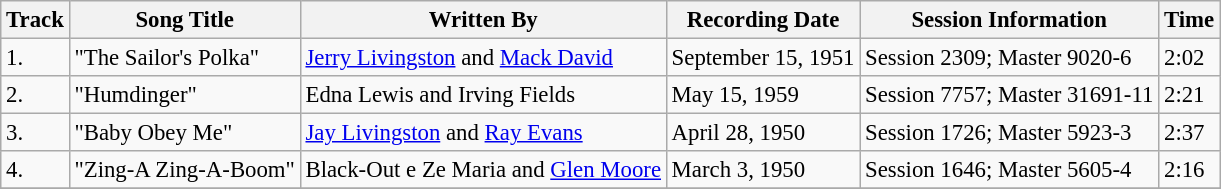<table class="wikitable" style="font-size:95%;">
<tr>
<th>Track</th>
<th>Song Title</th>
<th>Written By</th>
<th>Recording Date</th>
<th>Session Information</th>
<th>Time</th>
</tr>
<tr>
<td>1.</td>
<td>"The Sailor's Polka"</td>
<td><a href='#'>Jerry Livingston</a> and <a href='#'>Mack David</a></td>
<td>September 15, 1951</td>
<td>Session 2309; Master 9020-6</td>
<td>2:02</td>
</tr>
<tr>
<td>2.</td>
<td>"Humdinger"</td>
<td>Edna Lewis and Irving Fields</td>
<td>May 15, 1959</td>
<td>Session 7757; Master 31691-11</td>
<td>2:21</td>
</tr>
<tr>
<td>3.</td>
<td>"Baby Obey Me"</td>
<td><a href='#'>Jay Livingston</a> and <a href='#'>Ray Evans</a></td>
<td>April 28, 1950</td>
<td>Session 1726; Master 5923-3</td>
<td>2:37</td>
</tr>
<tr>
<td>4.</td>
<td>"Zing-A Zing-A-Boom"</td>
<td>Black-Out e Ze Maria and <a href='#'>Glen Moore</a></td>
<td>March 3, 1950</td>
<td>Session 1646; Master 5605-4</td>
<td>2:16</td>
</tr>
<tr>
</tr>
</table>
